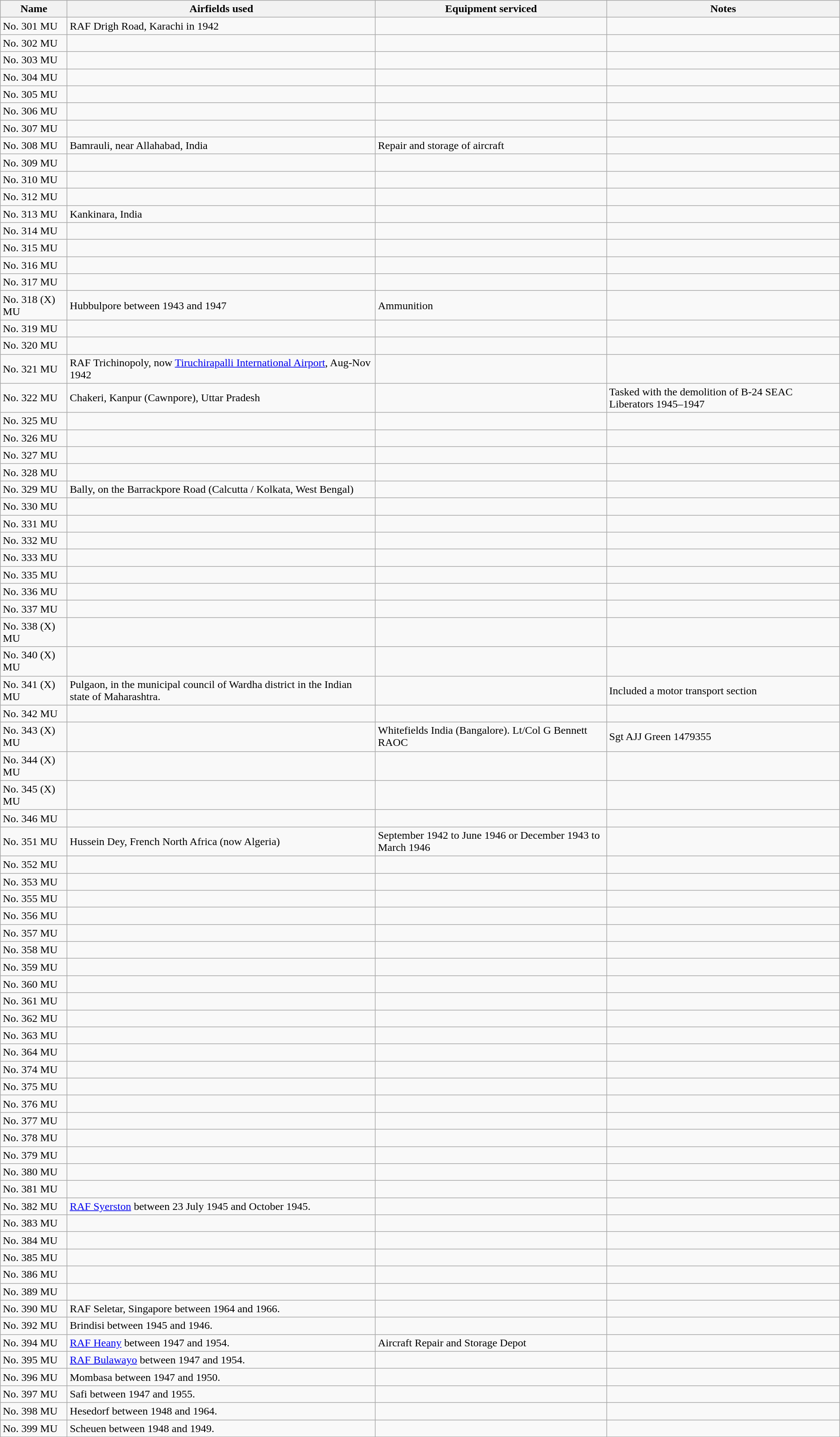<table class="wikitable sortable">
<tr>
<th>Name</th>
<th>Airfields used</th>
<th>Equipment serviced</th>
<th>Notes</th>
</tr>
<tr>
<td>No. 301 MU</td>
<td>RAF Drigh Road, Karachi in 1942</td>
<td></td>
<td></td>
</tr>
<tr>
<td>No. 302 MU</td>
<td></td>
<td></td>
<td></td>
</tr>
<tr>
<td>No. 303 MU</td>
<td></td>
<td></td>
<td></td>
</tr>
<tr>
<td>No. 304 MU</td>
<td></td>
<td></td>
<td></td>
</tr>
<tr>
<td>No. 305 MU</td>
<td></td>
<td></td>
<td></td>
</tr>
<tr>
<td>No. 306 MU</td>
<td></td>
<td></td>
<td></td>
</tr>
<tr>
<td>No. 307 MU</td>
<td></td>
<td></td>
<td></td>
</tr>
<tr>
<td>No. 308 MU</td>
<td>Bamrauli, near Allahabad, India</td>
<td>Repair and storage of aircraft</td>
<td></td>
</tr>
<tr>
<td>No. 309 MU</td>
<td></td>
<td></td>
<td></td>
</tr>
<tr>
<td>No. 310 MU</td>
<td></td>
<td></td>
<td></td>
</tr>
<tr>
<td>No. 312 MU</td>
<td></td>
<td></td>
<td></td>
</tr>
<tr>
<td>No. 313 MU</td>
<td>Kankinara, India</td>
<td></td>
<td></td>
</tr>
<tr>
<td>No. 314 MU</td>
<td></td>
<td></td>
<td></td>
</tr>
<tr>
<td>No. 315 MU</td>
<td></td>
<td></td>
<td></td>
</tr>
<tr>
<td>No. 316 MU</td>
<td></td>
<td></td>
<td></td>
</tr>
<tr>
<td>No. 317 MU</td>
<td></td>
<td></td>
<td></td>
</tr>
<tr>
<td>No. 318 (X) MU</td>
<td>Hubbulpore between 1943 and 1947</td>
<td>Ammunition</td>
<td></td>
</tr>
<tr>
<td>No. 319 MU</td>
<td></td>
<td></td>
<td></td>
</tr>
<tr>
<td>No. 320 MU</td>
<td></td>
<td></td>
<td></td>
</tr>
<tr>
<td>No. 321 MU</td>
<td>RAF Trichinopoly, now <a href='#'>Tiruchirapalli International Airport</a>, Aug-Nov 1942</td>
<td></td>
<td></td>
</tr>
<tr>
<td>No. 322 MU</td>
<td>Chakeri, Kanpur (Cawnpore), Uttar Pradesh</td>
<td></td>
<td>Tasked with the demolition of B-24 SEAC Liberators 1945–1947</td>
</tr>
<tr>
<td>No. 325 MU</td>
<td></td>
<td></td>
<td></td>
</tr>
<tr>
<td>No. 326 MU</td>
<td></td>
<td></td>
<td></td>
</tr>
<tr>
<td>No. 327 MU</td>
<td></td>
<td></td>
<td></td>
</tr>
<tr>
<td>No. 328 MU</td>
<td></td>
<td></td>
<td></td>
</tr>
<tr>
<td>No. 329 MU</td>
<td>Bally, on the Barrackpore Road (Calcutta / Kolkata, West Bengal)</td>
<td></td>
<td></td>
</tr>
<tr>
<td>No. 330 MU</td>
<td></td>
<td></td>
<td></td>
</tr>
<tr>
<td>No. 331 MU</td>
<td></td>
<td></td>
<td></td>
</tr>
<tr>
<td>No. 332 MU</td>
<td></td>
<td></td>
<td></td>
</tr>
<tr>
<td>No. 333 MU</td>
<td></td>
<td></td>
<td></td>
</tr>
<tr>
<td>No. 335 MU</td>
<td></td>
<td></td>
<td></td>
</tr>
<tr>
<td>No. 336 MU</td>
<td></td>
<td></td>
<td></td>
</tr>
<tr>
<td>No. 337 MU</td>
<td></td>
<td></td>
<td></td>
</tr>
<tr>
<td>No. 338 (X) MU</td>
<td></td>
<td></td>
<td></td>
</tr>
<tr>
<td>No. 340 (X) MU</td>
<td></td>
<td></td>
<td></td>
</tr>
<tr>
<td>No. 341 (X)  MU</td>
<td>Pulgaon, in the  municipal council of Wardha district in the Indian state of Maharashtra.</td>
<td></td>
<td>Included a motor transport section</td>
</tr>
<tr>
<td>No. 342 MU</td>
<td></td>
<td></td>
<td></td>
</tr>
<tr>
<td>No. 343 (X) MU</td>
<td></td>
<td>Whitefields India (Bangalore). Lt/Col G Bennett RAOC</td>
<td>Sgt AJJ Green 1479355</td>
</tr>
<tr 400 Civilian Labourers>
<td>No. 344 (X) MU</td>
<td></td>
<td></td>
<td></td>
</tr>
<tr>
<td>No. 345 (X) MU</td>
<td></td>
<td></td>
<td></td>
</tr>
<tr>
<td>No. 346 MU</td>
<td></td>
<td></td>
<td></td>
</tr>
<tr>
<td>No. 351 MU</td>
<td>Hussein Dey, French North Africa (now Algeria)</td>
<td>September 1942 to June 1946 or December 1943 to March 1946 </td>
<td></td>
</tr>
<tr>
<td>No. 352 MU</td>
<td></td>
<td></td>
<td></td>
</tr>
<tr>
<td>No. 353 MU</td>
<td></td>
<td></td>
<td></td>
</tr>
<tr>
<td>No. 355 MU</td>
<td></td>
<td></td>
<td></td>
</tr>
<tr>
<td>No. 356 MU</td>
<td></td>
<td></td>
<td></td>
</tr>
<tr>
<td>No. 357 MU</td>
<td></td>
<td></td>
<td></td>
</tr>
<tr>
<td>No. 358 MU</td>
<td></td>
<td></td>
<td></td>
</tr>
<tr>
<td>No. 359 MU</td>
<td></td>
<td></td>
<td></td>
</tr>
<tr>
<td>No. 360 MU</td>
<td></td>
<td></td>
<td></td>
</tr>
<tr>
<td>No. 361 MU</td>
<td></td>
<td></td>
<td></td>
</tr>
<tr>
<td>No. 362 MU</td>
<td></td>
<td></td>
<td></td>
</tr>
<tr>
<td>No. 363 MU</td>
<td></td>
<td></td>
<td></td>
</tr>
<tr>
<td>No. 364 MU</td>
<td></td>
<td></td>
<td></td>
</tr>
<tr>
<td>No. 374 MU</td>
<td></td>
<td></td>
<td></td>
</tr>
<tr>
<td>No. 375 MU</td>
<td></td>
<td></td>
<td></td>
</tr>
<tr>
<td>No. 376 MU</td>
<td></td>
<td></td>
<td></td>
</tr>
<tr>
<td>No. 377 MU</td>
<td></td>
<td></td>
<td></td>
</tr>
<tr>
<td>No. 378 MU</td>
<td></td>
<td></td>
<td></td>
</tr>
<tr>
<td>No. 379 MU</td>
<td></td>
<td></td>
<td></td>
</tr>
<tr>
<td>No. 380 MU</td>
<td></td>
<td></td>
<td></td>
</tr>
<tr>
<td>No. 381 MU</td>
<td></td>
<td></td>
<td></td>
</tr>
<tr>
<td>No. 382 MU</td>
<td><a href='#'>RAF Syerston</a> between 23 July 1945 and October 1945.</td>
<td></td>
<td></td>
</tr>
<tr>
<td>No. 383 MU</td>
<td></td>
<td></td>
<td></td>
</tr>
<tr>
<td>No. 384 MU</td>
<td></td>
<td></td>
<td></td>
</tr>
<tr>
<td>No. 385 MU</td>
<td></td>
<td></td>
<td></td>
</tr>
<tr>
<td>No. 386 MU</td>
<td></td>
<td></td>
<td></td>
</tr>
<tr>
<td>No. 389 MU</td>
<td></td>
<td></td>
<td></td>
</tr>
<tr>
<td>No. 390 MU</td>
<td>RAF Seletar, Singapore between 1964 and 1966.</td>
<td></td>
<td></td>
</tr>
<tr>
<td>No. 392 MU</td>
<td>Brindisi between 1945 and 1946.</td>
<td></td>
<td></td>
</tr>
<tr>
<td>No. 394 MU</td>
<td><a href='#'>RAF Heany</a> between 1947 and 1954.</td>
<td>Aircraft Repair and Storage Depot</td>
<td></td>
</tr>
<tr>
<td>No. 395 MU</td>
<td><a href='#'>RAF Bulawayo</a> between 1947 and 1954.</td>
<td></td>
<td></td>
</tr>
<tr>
<td>No. 396 MU</td>
<td>Mombasa between 1947 and 1950.</td>
<td></td>
<td></td>
</tr>
<tr>
<td>No. 397 MU</td>
<td>Safi between 1947 and 1955.</td>
<td></td>
<td></td>
</tr>
<tr>
<td>No. 398 MU</td>
<td>Hesedorf between 1948 and 1964.</td>
<td></td>
<td></td>
</tr>
<tr>
<td>No. 399 MU</td>
<td>Scheuen between 1948 and 1949.</td>
<td></td>
<td></td>
</tr>
</table>
